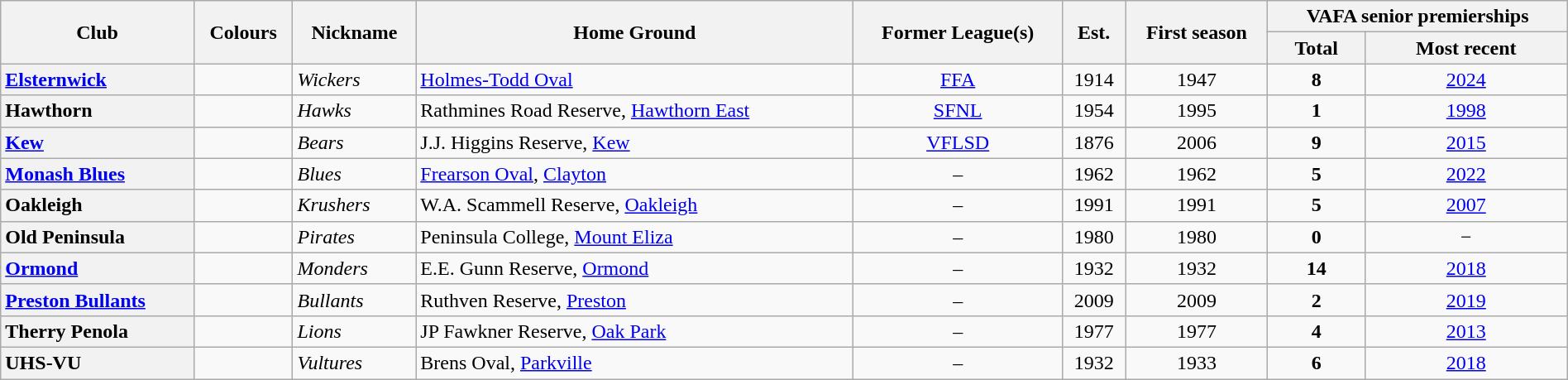<table class="wikitable sortable" style="width:100%">
<tr>
<th rowspan="2">Club</th>
<th rowspan="2" class=unsortable>Colours</th>
<th rowspan="2">Nickname</th>
<th rowspan="2">Home Ground</th>
<th rowspan="2">Former League(s)</th>
<th rowspan="2">Est.</th>
<th rowspan=2>First season</th>
<th colspan=2>VAFA senior premierships</th>
</tr>
<tr>
<th>Total</th>
<th>Most recent</th>
</tr>
<tr>
<th style="text-align:left;"><a href='#'>Elsternwick</a></th>
<td></td>
<td><em>Wickers</em></td>
<td><a href='#'>Holmes-Todd Oval</a></td>
<td style="text-align:center;"><a href='#'>FFA</a></td>
<td style="text-align:center;">1914</td>
<td style="text-align:center;">1947</td>
<td style="text-align:center;"><strong>8</strong></td>
<td style="text-align:center;"><a href='#'>2024</a></td>
</tr>
<tr>
<th style="text-align:left;">Hawthorn</th>
<td></td>
<td><em>Hawks</em></td>
<td>Rathmines Road Reserve, <a href='#'>Hawthorn East</a></td>
<td style="text-align:center;"><a href='#'>SFNL</a></td>
<td style="text-align:center;">1954</td>
<td style="text-align:center;">1995</td>
<td style="text-align:center;"><strong>1</strong></td>
<td style="text-align:center;"><a href='#'>1998</a></td>
</tr>
<tr>
<th style="text-align:left;"><a href='#'>Kew</a></th>
<td></td>
<td><em>Bears</em></td>
<td>J.J. Higgins Reserve, <a href='#'>Kew</a></td>
<td style="text-align:center;"><a href='#'>VFLSD</a></td>
<td style="text-align:center;">1876</td>
<td style="text-align:center;">2006</td>
<td style="text-align:center;"><strong>9</strong></td>
<td style="text-align:center;"><a href='#'>2015</a></td>
</tr>
<tr>
<th style="text-align:left;"><a href='#'>Monash Blues</a></th>
<td></td>
<td><em>Blues</em></td>
<td><a href='#'>Frearson Oval</a>, <a href='#'>Clayton</a></td>
<td style="text-align:center;">–</td>
<td style="text-align:center;">1962</td>
<td style="text-align:center;">1962</td>
<td style="text-align:center;"><strong>5</strong></td>
<td style="text-align:center;"><a href='#'>2022</a></td>
</tr>
<tr>
<th style="text-align:left;">Oakleigh</th>
<td></td>
<td><em>Krushers</em></td>
<td>W.A. Scammell Reserve, <a href='#'>Oakleigh</a></td>
<td style="text-align:center;">–</td>
<td style="text-align:center;">1991</td>
<td style="text-align:center;">1991</td>
<td style="text-align:center;"><strong>5</strong></td>
<td style="text-align:center;"><a href='#'>2007</a></td>
</tr>
<tr>
<th style="text-align:left;">Old Peninsula</th>
<td></td>
<td><em>Pirates</em></td>
<td>Peninsula College, <a href='#'>Mount Eliza</a></td>
<td style="text-align:center;">–</td>
<td style="text-align:center;">1980</td>
<td style="text-align:center;">1980</td>
<td style="text-align:center;"><strong>0</strong></td>
<td style="text-align:center;">−</td>
</tr>
<tr>
<th style="text-align:left;"><a href='#'>Ormond</a></th>
<td></td>
<td><em>Monders</em></td>
<td>E.E. Gunn Reserve, <a href='#'>Ormond</a></td>
<td style="text-align:center;">–</td>
<td style="text-align:center;">1932</td>
<td style="text-align:center;">1932</td>
<td style="text-align:center;"><strong>14</strong></td>
<td style="text-align:center;"><a href='#'>2018</a></td>
</tr>
<tr>
<th style="text-align:left;"><a href='#'>Preston Bullants</a></th>
<td></td>
<td><em>Bullants</em></td>
<td>Ruthven Reserve, <a href='#'>Preston</a></td>
<td style="text-align:center;">–</td>
<td style="text-align:center;">2009</td>
<td style="text-align:center;">2009</td>
<td style="text-align:center;"><strong>2</strong></td>
<td style="text-align:center;"><a href='#'>2019</a></td>
</tr>
<tr>
<th style="text-align:left;">Therry Penola</th>
<td></td>
<td><em>Lions</em></td>
<td>JP Fawkner Reserve, <a href='#'>Oak Park</a></td>
<td style="text-align:center;">–</td>
<td style="text-align:center;">1977</td>
<td style="text-align:center;">1977</td>
<td style="text-align:center;"><strong>4</strong></td>
<td style="text-align:center;"><a href='#'>2013</a></td>
</tr>
<tr>
<th style="text-align:left;">UHS-VU</th>
<td></td>
<td><em>Vultures</em></td>
<td>Brens Oval, <a href='#'>Parkville</a></td>
<td style="text-align:center;">–</td>
<td style="text-align:center;">1932</td>
<td style="text-align:center;">1933</td>
<td style="text-align:center;"><strong>6</strong></td>
<td style="text-align:center;"><a href='#'>2018</a></td>
</tr>
</table>
